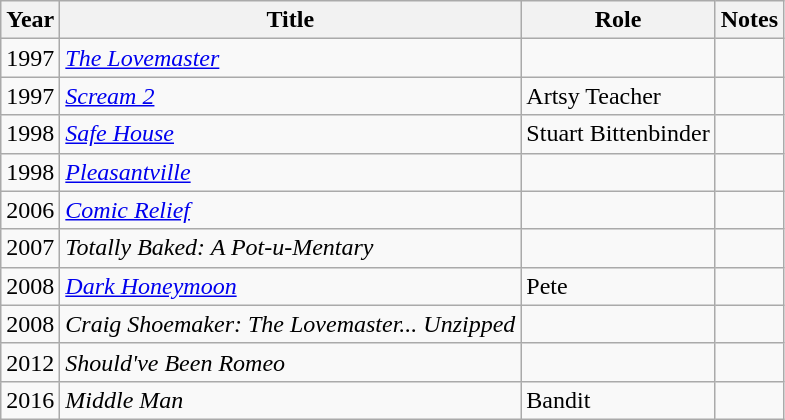<table class="wikitable">
<tr>
<th>Year</th>
<th>Title</th>
<th>Role</th>
<th>Notes</th>
</tr>
<tr>
<td>1997</td>
<td><em><a href='#'>The Lovemaster</a></em></td>
<td></td>
<td></td>
</tr>
<tr>
<td>1997</td>
<td><em><a href='#'>Scream 2</a></em></td>
<td>Artsy Teacher</td>
<td></td>
</tr>
<tr>
<td>1998</td>
<td><em><a href='#'>Safe House</a></em></td>
<td>Stuart Bittenbinder</td>
<td></td>
</tr>
<tr>
<td>1998</td>
<td><em><a href='#'>Pleasantville</a></em></td>
<td></td>
<td></td>
</tr>
<tr>
<td>2006</td>
<td><em><a href='#'>Comic Relief</a></em></td>
<td></td>
<td></td>
</tr>
<tr>
<td>2007</td>
<td><em>Totally Baked: A Pot-u-Mentary</em></td>
<td></td>
<td></td>
</tr>
<tr>
<td>2008</td>
<td><em><a href='#'>Dark Honeymoon</a></em></td>
<td>Pete</td>
<td></td>
</tr>
<tr>
<td>2008</td>
<td><em>Craig Shoemaker: The Lovemaster... Unzipped</em></td>
<td></td>
<td></td>
</tr>
<tr>
<td>2012</td>
<td><em>Should've Been Romeo</em></td>
<td></td>
<td></td>
</tr>
<tr>
<td>2016</td>
<td><em>Middle Man</em></td>
<td>Bandit</td>
<td></td>
</tr>
</table>
